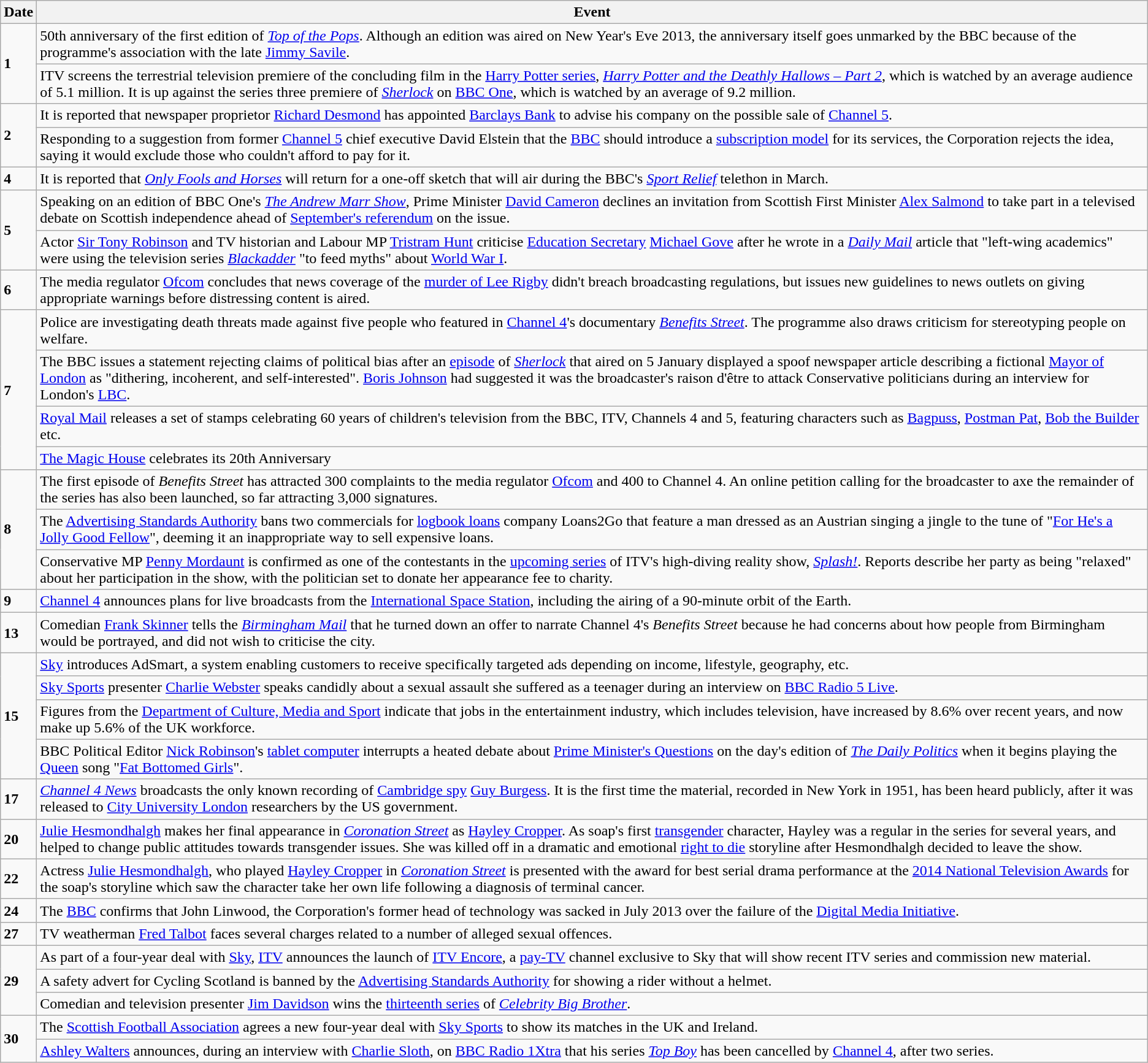<table class="wikitable">
<tr>
<th>Date</th>
<th>Event</th>
</tr>
<tr>
<td rowspan=2><strong>1</strong></td>
<td>50th anniversary of the first edition of <em><a href='#'>Top of the Pops</a></em>. Although an edition was aired on New Year's Eve 2013, the anniversary itself goes unmarked by the BBC because of the programme's association with the late <a href='#'>Jimmy Savile</a>.</td>
</tr>
<tr>
<td>ITV screens the terrestrial television premiere of the concluding film in the <a href='#'>Harry Potter series</a>, <em><a href='#'>Harry Potter and the Deathly Hallows – Part 2</a></em>, which is watched by an average audience of 5.1 million. It is up against the series three premiere of <em><a href='#'>Sherlock</a></em> on <a href='#'>BBC One</a>, which is watched by an average of 9.2 million.</td>
</tr>
<tr>
<td rowspan=2><strong>2</strong></td>
<td>It is reported that newspaper proprietor <a href='#'>Richard Desmond</a> has appointed <a href='#'>Barclays Bank</a> to advise his company on the possible sale of <a href='#'>Channel 5</a>.</td>
</tr>
<tr>
<td>Responding to a suggestion from former <a href='#'>Channel 5</a> chief executive David Elstein that the <a href='#'>BBC</a> should introduce a <a href='#'>subscription model</a> for its services, the Corporation rejects the idea, saying it would exclude those who couldn't afford to pay for it.</td>
</tr>
<tr>
<td><strong>4</strong></td>
<td>It is reported that <em><a href='#'>Only Fools and Horses</a></em> will return for a one-off sketch that will air during the BBC's <em><a href='#'>Sport Relief</a></em> telethon in March.</td>
</tr>
<tr>
<td rowspan=2><strong>5</strong></td>
<td>Speaking on an edition of BBC One's <em><a href='#'>The Andrew Marr Show</a></em>, Prime Minister <a href='#'>David Cameron</a> declines an invitation from Scottish First Minister <a href='#'>Alex Salmond</a> to take part in a televised debate on Scottish independence ahead of <a href='#'>September's referendum</a> on the issue.</td>
</tr>
<tr>
<td>Actor <a href='#'>Sir Tony Robinson</a> and TV historian and Labour MP <a href='#'>Tristram Hunt</a> criticise <a href='#'>Education Secretary</a> <a href='#'>Michael Gove</a> after he wrote in a <em><a href='#'>Daily Mail</a></em> article that "left-wing academics" were using the television series <em><a href='#'>Blackadder</a></em> "to feed myths" about <a href='#'>World War I</a>.</td>
</tr>
<tr>
<td><strong>6</strong></td>
<td>The media regulator <a href='#'>Ofcom</a> concludes that news coverage of the <a href='#'>murder of Lee Rigby</a> didn't breach broadcasting regulations, but issues new guidelines to news outlets on giving appropriate warnings before distressing content is aired.</td>
</tr>
<tr>
<td rowspan=4><strong>7</strong></td>
<td>Police are investigating death threats made against five people who featured in <a href='#'>Channel 4</a>'s documentary <em><a href='#'>Benefits Street</a></em>. The programme also draws criticism for stereotyping people on welfare.</td>
</tr>
<tr>
<td>The BBC issues a statement rejecting claims of political bias after an <a href='#'>episode</a> of <em><a href='#'>Sherlock</a></em> that aired on 5 January displayed a spoof newspaper article describing a fictional <a href='#'>Mayor of London</a> as "dithering, incoherent, and self-interested". <a href='#'>Boris Johnson</a> had suggested it was the broadcaster's raison d'être to attack Conservative politicians during an interview for London's <a href='#'>LBC</a>.</td>
</tr>
<tr>
<td><a href='#'>Royal Mail</a> releases a set of stamps celebrating 60 years of children's television from the BBC, ITV, Channels 4 and 5, featuring characters such as <a href='#'>Bagpuss</a>, <a href='#'>Postman Pat</a>, <a href='#'>Bob the Builder</a> etc.</td>
</tr>
<tr>
<td><a href='#'>The Magic House</a> celebrates its 20th Anniversary</td>
</tr>
<tr>
<td rowspan=3><strong>8</strong></td>
<td>The first episode of <em>Benefits Street</em> has attracted 300 complaints to the media regulator <a href='#'>Ofcom</a> and 400 to Channel 4. An online petition calling for the broadcaster to axe the remainder of the series has also been launched, so far attracting 3,000 signatures.</td>
</tr>
<tr>
<td>The <a href='#'>Advertising Standards Authority</a> bans two commercials for <a href='#'>logbook loans</a> company Loans2Go that feature a man dressed as an Austrian singing a jingle to the tune of "<a href='#'>For He's a Jolly Good Fellow</a>", deeming it an inappropriate way to sell expensive loans.</td>
</tr>
<tr>
<td>Conservative MP <a href='#'>Penny Mordaunt</a> is confirmed as one of the contestants in the <a href='#'>upcoming series</a> of ITV's high-diving reality show, <em><a href='#'>Splash!</a></em>.  Reports describe her party as being "relaxed" about her participation in the show, with the politician set to donate her appearance fee to charity.</td>
</tr>
<tr>
<td><strong>9</strong></td>
<td><a href='#'>Channel 4</a> announces plans for live broadcasts from the <a href='#'>International Space Station</a>, including the airing of a 90-minute orbit of the Earth.</td>
</tr>
<tr>
<td><strong>13</strong></td>
<td>Comedian <a href='#'>Frank Skinner</a> tells the <em><a href='#'>Birmingham Mail</a></em> that he turned down an offer to narrate Channel 4's <em>Benefits Street</em> because he had concerns about how people from Birmingham would be portrayed, and did not wish to criticise the city.</td>
</tr>
<tr>
<td rowspan=4><strong>15</strong></td>
<td><a href='#'>Sky</a> introduces AdSmart, a system enabling customers to receive specifically targeted ads depending on income, lifestyle, geography, etc.</td>
</tr>
<tr>
<td><a href='#'>Sky Sports</a> presenter <a href='#'>Charlie Webster</a> speaks candidly about a sexual assault she suffered as a teenager during an interview on <a href='#'>BBC Radio 5 Live</a>.</td>
</tr>
<tr>
<td>Figures from the <a href='#'>Department of Culture, Media and Sport</a> indicate that jobs in the entertainment industry, which includes television, have increased by 8.6% over recent years, and now make up 5.6% of the UK workforce.</td>
</tr>
<tr>
<td>BBC Political Editor <a href='#'>Nick Robinson</a>'s <a href='#'>tablet computer</a> interrupts a heated debate about <a href='#'>Prime Minister's Questions</a> on the day's edition of <em><a href='#'>The Daily Politics</a></em> when it begins playing the <a href='#'>Queen</a> song "<a href='#'>Fat Bottomed Girls</a>".</td>
</tr>
<tr>
<td><strong>17</strong></td>
<td><em><a href='#'>Channel 4 News</a></em> broadcasts the only known recording of <a href='#'>Cambridge spy</a> <a href='#'>Guy Burgess</a>. It is the first time the material, recorded in New York in 1951, has been heard publicly, after it was released to <a href='#'>City University London</a> researchers by the US government.</td>
</tr>
<tr>
<td><strong>20</strong></td>
<td><a href='#'>Julie Hesmondhalgh</a> makes her final appearance in <em><a href='#'>Coronation Street</a></em> as <a href='#'>Hayley Cropper</a>. As soap's first <a href='#'>transgender</a> character, Hayley was a regular in the series for several years, and helped to change public attitudes towards transgender issues. She was killed off in a dramatic and emotional <a href='#'>right to die</a> storyline after Hesmondhalgh decided to leave the show.</td>
</tr>
<tr>
<td><strong>22</strong></td>
<td>Actress <a href='#'>Julie Hesmondhalgh</a>, who played <a href='#'>Hayley Cropper</a> in <em><a href='#'>Coronation Street</a></em> is presented with the award for best serial drama performance at the <a href='#'>2014 National Television Awards</a> for the soap's storyline which saw the character take her own life following a diagnosis of terminal cancer.</td>
</tr>
<tr>
<td><strong>24</strong></td>
<td>The <a href='#'>BBC</a> confirms that John Linwood, the Corporation's former head of technology was sacked in July 2013 over the failure of the <a href='#'>Digital Media Initiative</a>.</td>
</tr>
<tr>
<td><strong>27</strong></td>
<td>TV weatherman <a href='#'>Fred Talbot</a> faces several charges related to a number of alleged sexual offences.</td>
</tr>
<tr>
<td rowspan=3><strong>29</strong></td>
<td>As part of a four-year deal with <a href='#'>Sky</a>, <a href='#'>ITV</a> announces the launch of <a href='#'>ITV Encore</a>, a <a href='#'>pay-TV</a> channel exclusive to Sky that will show recent ITV series and commission new material.</td>
</tr>
<tr>
<td>A safety advert for Cycling Scotland is banned by the <a href='#'>Advertising Standards Authority</a> for showing a rider without a helmet.</td>
</tr>
<tr>
<td>Comedian and television presenter <a href='#'>Jim Davidson</a> wins the <a href='#'>thirteenth series</a> of <em><a href='#'>Celebrity Big Brother</a></em>.</td>
</tr>
<tr>
<td rowspan=2><strong>30</strong></td>
<td>The <a href='#'>Scottish Football Association</a> agrees a new four-year deal with <a href='#'>Sky Sports</a> to show its matches in the UK and Ireland.</td>
</tr>
<tr>
<td><a href='#'>Ashley Walters</a> announces, during an interview with <a href='#'>Charlie Sloth</a>, on <a href='#'>BBC Radio 1Xtra</a> that his series <em><a href='#'>Top Boy</a></em> has been cancelled by <a href='#'>Channel 4</a>, after two series.</td>
</tr>
</table>
